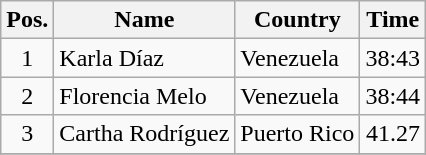<table class="wikitable sortable">
<tr>
<th>Pos.</th>
<th>Name</th>
<th>Country</th>
<th>Time</th>
</tr>
<tr>
<td align="center">1</td>
<td>Karla Díaz</td>
<td>Venezuela</td>
<td align="right">38:43</td>
</tr>
<tr>
<td align="center">2</td>
<td>Florencia Melo</td>
<td>Venezuela</td>
<td align="right">38:44</td>
</tr>
<tr>
<td align="center">3</td>
<td>Cartha Rodríguez</td>
<td>Puerto Rico</td>
<td align="right">41.27</td>
</tr>
<tr>
</tr>
</table>
